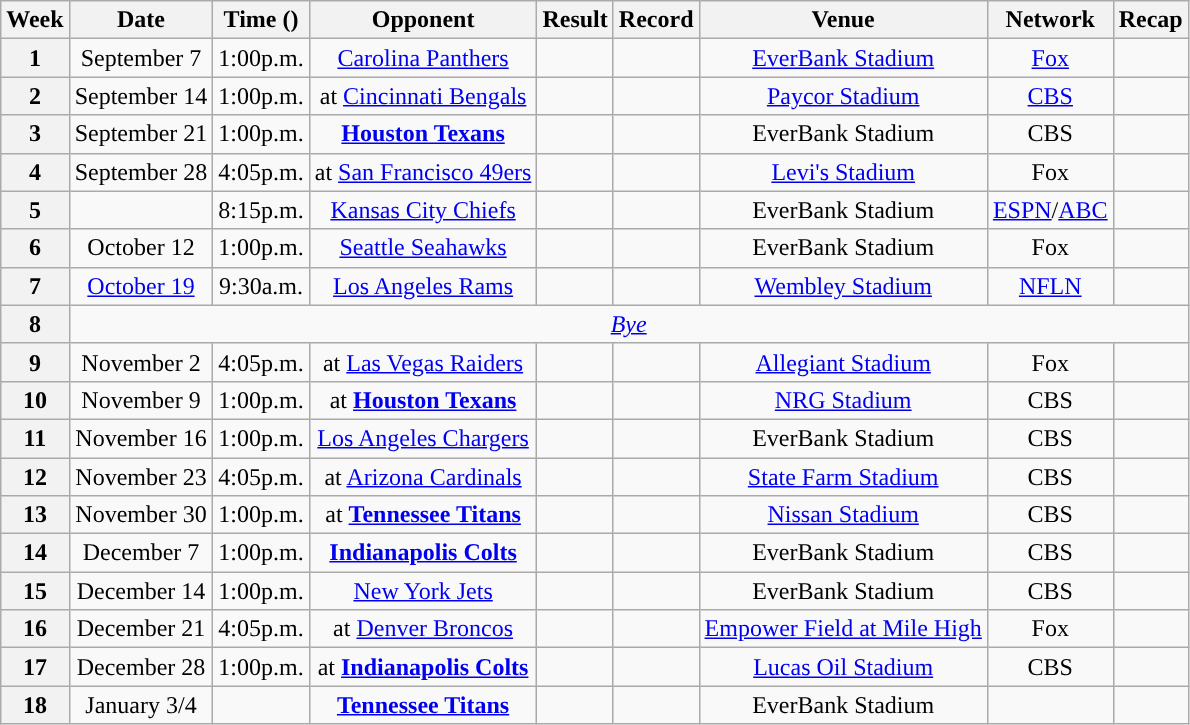<table class="wikitable" style="text-align:center">
<tr>
<th>Week</th>
<th>Date</th>
<th>Time (<a href='#'></a>)</th>
<th>Opponent</th>
<th>Result</th>
<th>Record</th>
<th>Venue</th>
<th>Network</th>
<th>Recap</th>
</tr>
<tr>
<th>1 </th>
<td>September 7</td>
<td>1:00p.m.</td>
<td><a href='#'>Carolina Panthers</a></td>
<td></td>
<td></td>
<td><a href='#'>EverBank Stadium</a></td>
<td><a href='#'>Fox</a></td>
<td></td>
</tr>
<tr>
<th>2 </th>
<td>September 14</td>
<td>1:00p.m.</td>
<td>at <a href='#'>Cincinnati Bengals</a></td>
<td></td>
<td></td>
<td><a href='#'>Paycor Stadium</a></td>
<td><a href='#'>CBS</a></td>
<td></td>
</tr>
<tr>
<th>3 </th>
<td>September 21</td>
<td>1:00p.m.</td>
<td><strong><a href='#'>Houston Texans</a></strong></td>
<td></td>
<td></td>
<td>EverBank Stadium</td>
<td>CBS</td>
<td></td>
</tr>
<tr>
<th>4 </th>
<td>September 28</td>
<td>4:05p.m.</td>
<td>at <a href='#'>San Francisco 49ers</a></td>
<td></td>
<td></td>
<td><a href='#'>Levi's Stadium</a></td>
<td>Fox</td>
<td></td>
</tr>
<tr>
<th>5 </th>
<td></td>
<td>8:15p.m.</td>
<td><a href='#'>Kansas City Chiefs</a></td>
<td></td>
<td></td>
<td>EverBank Stadium</td>
<td><a href='#'>ESPN</a>/<a href='#'>ABC</a></td>
<td></td>
</tr>
<tr>
<th>6 </th>
<td>October 12</td>
<td>1:00p.m.</td>
<td><a href='#'>Seattle Seahawks</a></td>
<td></td>
<td></td>
<td>EverBank Stadium</td>
<td>Fox</td>
<td></td>
</tr>
<tr>
<th>7 </th>
<td><a href='#'>October 19</a></td>
<td>9:30a.m.</td>
<td><a href='#'>Los Angeles Rams</a></td>
<td></td>
<td></td>
<td> <a href='#'>Wembley Stadium</a> </td>
<td><a href='#'>NFLN</a></td>
<td></td>
</tr>
<tr>
<th>8</th>
<td colspan=8><em><a href='#'>Bye</a></em></td>
</tr>
<tr>
<th>9 </th>
<td>November 2</td>
<td>4:05p.m.</td>
<td>at <a href='#'>Las Vegas Raiders</a></td>
<td></td>
<td></td>
<td><a href='#'>Allegiant Stadium</a></td>
<td>Fox</td>
<td></td>
</tr>
<tr>
<th>10 </th>
<td>November 9</td>
<td>1:00p.m.</td>
<td>at <strong><a href='#'>Houston Texans</a></strong></td>
<td></td>
<td></td>
<td><a href='#'>NRG Stadium</a></td>
<td>CBS</td>
<td></td>
</tr>
<tr>
<th>11 </th>
<td>November 16</td>
<td>1:00p.m.</td>
<td><a href='#'>Los Angeles Chargers</a></td>
<td></td>
<td></td>
<td>EverBank Stadium</td>
<td>CBS</td>
<td></td>
</tr>
<tr>
<th>12 </th>
<td>November 23</td>
<td>4:05p.m.</td>
<td>at <a href='#'>Arizona Cardinals</a></td>
<td></td>
<td></td>
<td><a href='#'>State Farm Stadium</a></td>
<td>CBS</td>
<td></td>
</tr>
<tr>
<th>13 </th>
<td>November 30</td>
<td>1:00p.m.</td>
<td>at <strong><a href='#'>Tennessee Titans</a></strong></td>
<td></td>
<td></td>
<td><a href='#'>Nissan Stadium</a></td>
<td>CBS</td>
<td></td>
</tr>
<tr>
<th>14 </th>
<td>December 7</td>
<td>1:00p.m.</td>
<td><strong><a href='#'>Indianapolis Colts</a></strong></td>
<td></td>
<td></td>
<td>EverBank Stadium</td>
<td>CBS</td>
<td></td>
</tr>
<tr>
<th>15 </th>
<td>December 14</td>
<td>1:00p.m.</td>
<td><a href='#'>New York Jets</a></td>
<td></td>
<td></td>
<td>EverBank Stadium</td>
<td>CBS</td>
<td></td>
</tr>
<tr>
<th>16 </th>
<td>December 21</td>
<td>4:05p.m.</td>
<td>at <a href='#'>Denver Broncos</a></td>
<td></td>
<td></td>
<td><a href='#'>Empower Field at Mile High</a></td>
<td>Fox</td>
<td></td>
</tr>
<tr>
<th>17 </th>
<td>December 28</td>
<td>1:00p.m.</td>
<td>at <strong><a href='#'>Indianapolis Colts</a></strong></td>
<td></td>
<td></td>
<td><a href='#'>Lucas Oil Stadium</a></td>
<td>CBS</td>
<td></td>
</tr>
<tr>
<th>18 </th>
<td>January 3/4</td>
<td></td>
<td><strong><a href='#'>Tennessee Titans</a></strong></td>
<td></td>
<td></td>
<td>EverBank Stadium</td>
<td></td>
<td></td>
</tr>
</table>
